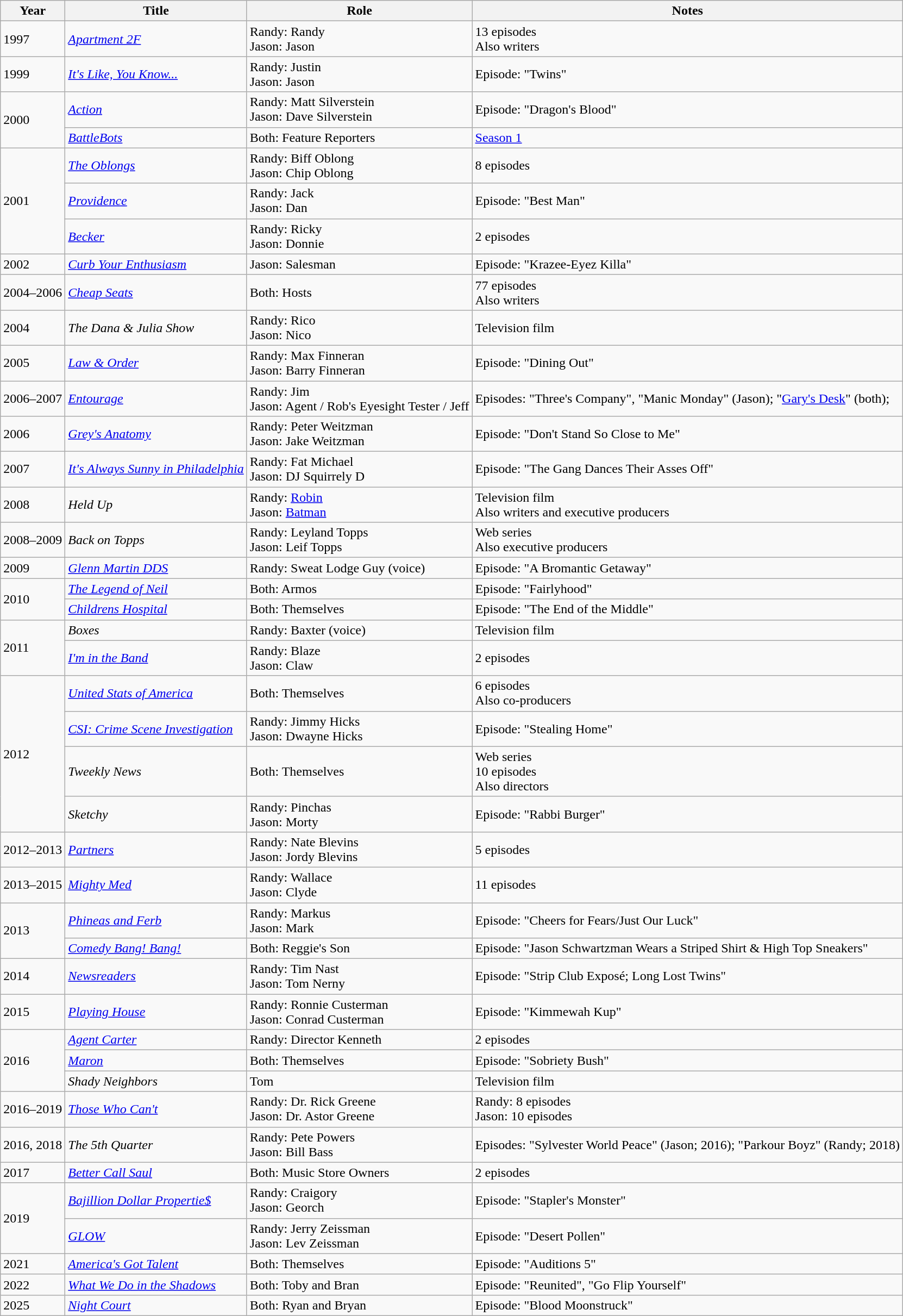<table class="wikitable">
<tr>
<th>Year</th>
<th>Title</th>
<th>Role</th>
<th>Notes</th>
</tr>
<tr>
<td>1997</td>
<td><em><a href='#'>Apartment 2F</a></em></td>
<td>Randy: Randy<br>Jason: Jason</td>
<td>13 episodes<br>Also writers</td>
</tr>
<tr>
<td>1999</td>
<td><em><a href='#'>It's Like, You Know...</a></em></td>
<td>Randy: Justin<br>Jason: Jason</td>
<td>Episode: "Twins"</td>
</tr>
<tr>
<td rowspan="2">2000</td>
<td><em><a href='#'>Action</a></em></td>
<td>Randy: Matt Silverstein<br>Jason: Dave Silverstein</td>
<td>Episode: "Dragon's Blood"</td>
</tr>
<tr>
<td><em><a href='#'>BattleBots</a></em></td>
<td>Both: Feature Reporters</td>
<td><a href='#'>Season 1</a></td>
</tr>
<tr>
<td rowspan="3">2001</td>
<td><em><a href='#'>The Oblongs</a></em></td>
<td>Randy: Biff Oblong<br>Jason: Chip Oblong</td>
<td>8 episodes</td>
</tr>
<tr>
<td><em><a href='#'>Providence</a></em></td>
<td>Randy: Jack<br>Jason: Dan</td>
<td>Episode: "Best Man"</td>
</tr>
<tr>
<td><em><a href='#'>Becker</a></em></td>
<td>Randy: Ricky<br>Jason: Donnie</td>
<td>2 episodes</td>
</tr>
<tr>
<td>2002</td>
<td><em><a href='#'>Curb Your Enthusiasm</a></em></td>
<td>Jason: Salesman</td>
<td>Episode: "Krazee-Eyez Killa"</td>
</tr>
<tr>
<td>2004–2006</td>
<td><em><a href='#'>Cheap Seats</a></em></td>
<td>Both: Hosts</td>
<td>77 episodes<br>Also writers</td>
</tr>
<tr>
<td>2004</td>
<td><em>The Dana & Julia Show</em></td>
<td>Randy: Rico<br>Jason: Nico</td>
<td>Television film</td>
</tr>
<tr>
<td>2005</td>
<td><em><a href='#'>Law & Order</a></em></td>
<td>Randy: Max Finneran<br>Jason: Barry Finneran</td>
<td>Episode: "Dining Out"</td>
</tr>
<tr>
<td>2006–2007</td>
<td><em><a href='#'>Entourage</a></em></td>
<td>Randy: Jim<br>Jason: Agent / Rob's Eyesight Tester / Jeff</td>
<td>Episodes: "Three's Company", "Manic Monday" (Jason); "<a href='#'>Gary's Desk</a>" (both);</td>
</tr>
<tr>
<td>2006</td>
<td><em><a href='#'>Grey's Anatomy</a></em></td>
<td>Randy: Peter Weitzman<br>Jason: Jake Weitzman</td>
<td>Episode: "Don't Stand So Close to Me"</td>
</tr>
<tr>
<td>2007</td>
<td><em><a href='#'>It's Always Sunny in Philadelphia</a></em></td>
<td>Randy: Fat Michael<br>Jason: DJ Squirrely D</td>
<td>Episode: "The Gang Dances Their Asses Off"</td>
</tr>
<tr>
<td>2008</td>
<td><em>Held Up</em></td>
<td>Randy: <a href='#'>Robin</a><br>Jason: <a href='#'>Batman</a></td>
<td>Television film<br>Also writers and executive producers</td>
</tr>
<tr>
<td>2008–2009</td>
<td><em>Back on Topps</em></td>
<td>Randy: Leyland Topps<br>Jason: Leif Topps</td>
<td>Web series<br>Also executive producers</td>
</tr>
<tr>
<td>2009</td>
<td><em><a href='#'>Glenn Martin DDS</a></em></td>
<td>Randy: Sweat Lodge Guy (voice)</td>
<td>Episode: "A Bromantic Getaway"</td>
</tr>
<tr>
<td rowspan="2">2010</td>
<td><em><a href='#'>The Legend of Neil</a></em></td>
<td>Both: Armos</td>
<td>Episode: "Fairlyhood"</td>
</tr>
<tr>
<td><em><a href='#'>Childrens Hospital</a></em></td>
<td>Both: Themselves</td>
<td>Episode: "The End of the Middle"</td>
</tr>
<tr>
<td rowspan="2">2011</td>
<td><em>Boxes</em></td>
<td>Randy: Baxter (voice)</td>
<td>Television film</td>
</tr>
<tr>
<td><em><a href='#'>I'm in the Band</a></em></td>
<td>Randy: Blaze<br>Jason: Claw</td>
<td>2 episodes</td>
</tr>
<tr>
<td rowspan="4">2012</td>
<td><em><a href='#'>United Stats of America</a></em></td>
<td>Both: Themselves</td>
<td>6 episodes<br>Also co-producers</td>
</tr>
<tr>
<td><em><a href='#'>CSI: Crime Scene Investigation</a></em></td>
<td>Randy: Jimmy Hicks<br>Jason: Dwayne Hicks</td>
<td>Episode: "Stealing Home"</td>
</tr>
<tr>
<td><em>Tweekly News</em></td>
<td>Both: Themselves</td>
<td>Web series<br>10 episodes<br>Also directors</td>
</tr>
<tr>
<td><em>Sketchy</em></td>
<td>Randy: Pinchas<br>Jason: Morty</td>
<td>Episode: "Rabbi Burger"</td>
</tr>
<tr>
<td>2012–2013</td>
<td><em><a href='#'>Partners</a></em></td>
<td>Randy: Nate Blevins<br>Jason: Jordy Blevins</td>
<td>5 episodes</td>
</tr>
<tr>
<td>2013–2015</td>
<td><em><a href='#'>Mighty Med</a></em></td>
<td>Randy: Wallace<br>Jason: Clyde</td>
<td>11 episodes</td>
</tr>
<tr>
<td rowspan="2">2013</td>
<td><em><a href='#'>Phineas and Ferb</a></em></td>
<td>Randy: Markus<br>Jason: Mark</td>
<td>Episode: "Cheers for Fears/Just Our Luck"</td>
</tr>
<tr>
<td><em><a href='#'>Comedy Bang! Bang!</a></em></td>
<td>Both: Reggie's Son</td>
<td>Episode: "Jason Schwartzman Wears a Striped Shirt & High Top Sneakers"</td>
</tr>
<tr>
<td>2014</td>
<td><em><a href='#'>Newsreaders</a></em></td>
<td>Randy: Tim Nast<br>Jason: Tom Nerny</td>
<td>Episode: "Strip Club Exposé; Long Lost Twins"</td>
</tr>
<tr>
<td>2015</td>
<td><em><a href='#'>Playing House</a></em></td>
<td>Randy: Ronnie Custerman<br>Jason: Conrad Custerman</td>
<td>Episode: "Kimmewah Kup"</td>
</tr>
<tr>
<td rowspan="3">2016</td>
<td><em><a href='#'>Agent Carter</a></em></td>
<td>Randy: Director Kenneth</td>
<td>2 episodes</td>
</tr>
<tr>
<td><em><a href='#'>Maron</a></em></td>
<td>Both: Themselves</td>
<td>Episode: "Sobriety Bush"</td>
</tr>
<tr>
<td><em>Shady Neighbors</em></td>
<td>Tom</td>
<td>Television film</td>
</tr>
<tr>
<td>2016–2019</td>
<td><em><a href='#'>Those Who Can't</a></em></td>
<td>Randy: Dr. Rick Greene<br>Jason: Dr. Astor Greene</td>
<td>Randy: 8 episodes<br>Jason: 10 episodes</td>
</tr>
<tr>
<td>2016, 2018</td>
<td><em>The 5th Quarter</em></td>
<td>Randy: Pete Powers<br>Jason: Bill Bass</td>
<td>Episodes: "Sylvester World Peace" (Jason; 2016); "Parkour Boyz" (Randy; 2018)</td>
</tr>
<tr>
<td>2017</td>
<td><em><a href='#'>Better Call Saul</a></em></td>
<td>Both: Music Store Owners</td>
<td>2 episodes</td>
</tr>
<tr>
<td rowspan="2">2019</td>
<td><em><a href='#'>Bajillion Dollar Propertie$</a></em></td>
<td>Randy: Craigory<br>Jason: Georch</td>
<td>Episode: "Stapler's Monster"</td>
</tr>
<tr>
<td><em><a href='#'>GLOW</a></em></td>
<td>Randy: Jerry Zeissman<br>Jason: Lev Zeissman</td>
<td>Episode: "Desert Pollen"</td>
</tr>
<tr>
<td>2021</td>
<td><em><a href='#'>America's Got Talent</a></em></td>
<td>Both: Themselves</td>
<td>Episode: "Auditions 5"</td>
</tr>
<tr>
<td>2022</td>
<td><em><a href='#'>What We Do in the Shadows</a></em></td>
<td>Both: Toby and Bran</td>
<td>Episode: "Reunited", "Go Flip Yourself"</td>
</tr>
<tr>
<td>2025</td>
<td><em><a href='#'>Night Court</a></em></td>
<td>Both: Ryan and Bryan</td>
<td>Episode: "Blood Moonstruck"</td>
</tr>
</table>
